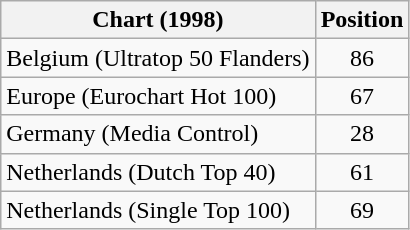<table class="wikitable sortable">
<tr>
<th>Chart (1998)</th>
<th>Position</th>
</tr>
<tr>
<td>Belgium (Ultratop 50 Flanders)</td>
<td align="center">86</td>
</tr>
<tr>
<td>Europe (Eurochart Hot 100)</td>
<td align="center">67</td>
</tr>
<tr>
<td>Germany (Media Control)</td>
<td align="center">28</td>
</tr>
<tr>
<td>Netherlands (Dutch Top 40)</td>
<td align="center">61</td>
</tr>
<tr>
<td>Netherlands (Single Top 100)</td>
<td align="center">69</td>
</tr>
</table>
